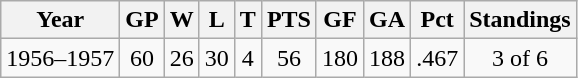<table class="wikitable" style="text-align:center;">
<tr>
<th>Year</th>
<th>GP</th>
<th>W</th>
<th>L</th>
<th>T</th>
<th>PTS</th>
<th>GF</th>
<th>GA</th>
<th>Pct</th>
<th>Standings</th>
</tr>
<tr>
<td>1956–1957</td>
<td>60</td>
<td>26</td>
<td>30</td>
<td>4</td>
<td>56</td>
<td>180</td>
<td>188</td>
<td>.467</td>
<td>3 of 6</td>
</tr>
</table>
